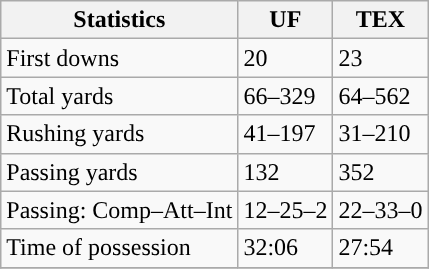<table class="wikitable" style="float: left;">
<tr>
<th>Statistics</th>
<th>UF</th>
<th>TEX</th>
</tr>
<tr>
<td>First downs</td>
<td>20</td>
<td>23</td>
</tr>
<tr>
<td>Total yards</td>
<td>66–329</td>
<td>64–562</td>
</tr>
<tr>
<td>Rushing yards</td>
<td>41–197</td>
<td>31–210</td>
</tr>
<tr>
<td>Passing yards</td>
<td>132</td>
<td>352</td>
</tr>
<tr>
<td>Passing: Comp–Att–Int</td>
<td>12–25–2</td>
<td>22–33–0</td>
</tr>
<tr>
<td>Time of possession</td>
<td>32:06</td>
<td>27:54</td>
</tr>
<tr>
</tr>
</table>
